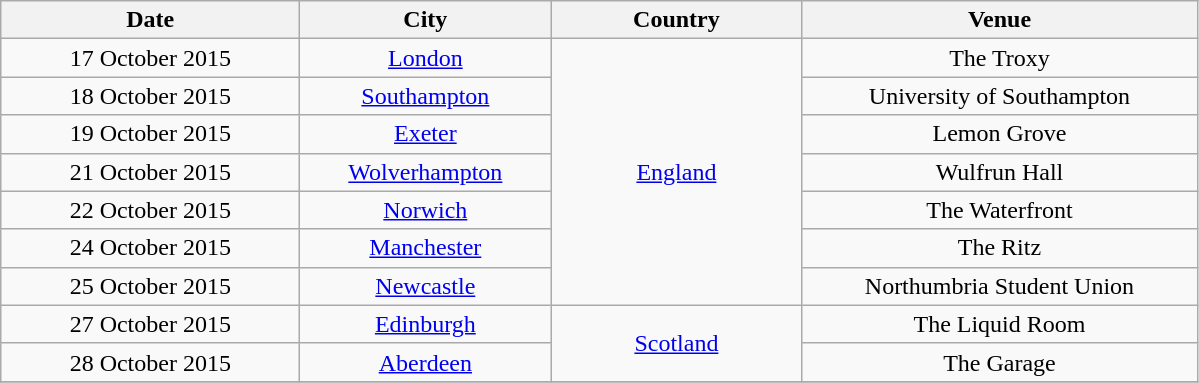<table class="wikitable" style="text-align:center;">
<tr>
<th scope="col" style="width:12em;">Date</th>
<th scope="col" style="width:10em;">City</th>
<th scope="col" style="width:10em;">Country</th>
<th scope="col" style="width:16em;">Venue</th>
</tr>
<tr>
<td>17 October 2015</td>
<td><a href='#'>London</a></td>
<td rowspan="7"><a href='#'>England</a></td>
<td>The Troxy</td>
</tr>
<tr>
<td>18 October 2015</td>
<td><a href='#'>Southampton</a></td>
<td>University of Southampton</td>
</tr>
<tr>
<td>19 October 2015</td>
<td><a href='#'>Exeter</a></td>
<td>Lemon Grove</td>
</tr>
<tr>
<td>21 October 2015</td>
<td><a href='#'>Wolverhampton</a></td>
<td>Wulfrun Hall</td>
</tr>
<tr>
<td>22 October 2015</td>
<td><a href='#'>Norwich</a></td>
<td>The Waterfront</td>
</tr>
<tr>
<td>24 October 2015</td>
<td><a href='#'>Manchester</a></td>
<td>The Ritz</td>
</tr>
<tr>
<td>25 October 2015</td>
<td><a href='#'>Newcastle</a></td>
<td>Northumbria Student Union</td>
</tr>
<tr>
<td>27 October 2015</td>
<td><a href='#'>Edinburgh</a></td>
<td rowspan="2"><a href='#'>Scotland</a></td>
<td>The Liquid Room</td>
</tr>
<tr>
<td>28 October 2015</td>
<td><a href='#'>Aberdeen</a></td>
<td>The Garage</td>
</tr>
<tr>
</tr>
</table>
